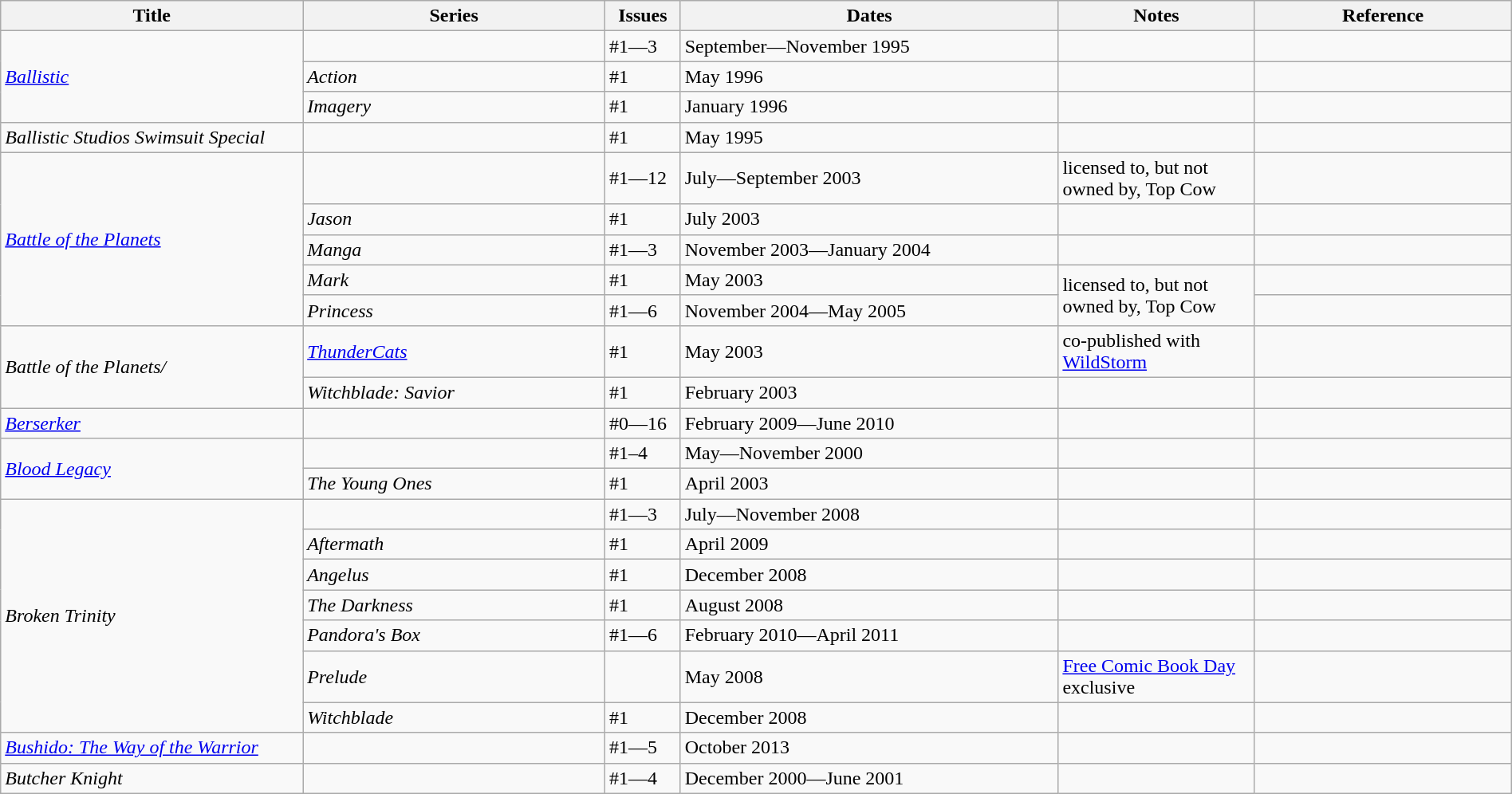<table class="wikitable sortable" style="width:100%;">
<tr>
<th width=20%>Title</th>
<th width=20%>Series</th>
<th width=5%>Issues</th>
<th width=25%>Dates</th>
<th width=13%>Notes</th>
<th>Reference</th>
</tr>
<tr>
<td rowspan="3"><em><a href='#'>Ballistic</a></em></td>
<td></td>
<td>#1—3</td>
<td>September—November 1995</td>
<td></td>
<td></td>
</tr>
<tr>
<td><em>Action</em></td>
<td>#1</td>
<td>May 1996</td>
<td></td>
<td></td>
</tr>
<tr>
<td><em>Imagery</em></td>
<td>#1</td>
<td>January 1996</td>
<td></td>
<td></td>
</tr>
<tr>
<td><em>Ballistic Studios Swimsuit Special</em></td>
<td></td>
<td>#1</td>
<td>May 1995</td>
<td></td>
<td></td>
</tr>
<tr>
<td rowspan="5"><em><a href='#'>Battle of the Planets</a></em></td>
<td></td>
<td>#1—12</td>
<td>July—September 2003</td>
<td>licensed to, but not owned by, Top Cow</td>
<td></td>
</tr>
<tr>
<td><em>Jason</em></td>
<td>#1</td>
<td>July 2003</td>
<td></td>
<td></td>
</tr>
<tr>
<td><em>Manga</em></td>
<td>#1—3</td>
<td>November 2003—January 2004</td>
<td></td>
<td></td>
</tr>
<tr>
<td><em>Mark</em></td>
<td>#1</td>
<td>May 2003</td>
<td rowspan="2">licensed to, but not owned by, Top Cow</td>
<td></td>
</tr>
<tr>
<td><em>Princess</em></td>
<td>#1—6</td>
<td>November 2004—May 2005</td>
<td></td>
</tr>
<tr>
<td rowspan="2"><em>Battle of the Planets/</em></td>
<td><em><a href='#'>ThunderCats</a></em></td>
<td>#1</td>
<td>May 2003</td>
<td>co-published with <a href='#'>WildStorm</a></td>
<td></td>
</tr>
<tr>
<td><em>Witchblade: Savior</em></td>
<td>#1</td>
<td>February 2003</td>
<td></td>
<td></td>
</tr>
<tr>
<td><em><a href='#'>Berserker</a></em></td>
<td></td>
<td>#0—16</td>
<td>February 2009—June 2010</td>
<td></td>
<td></td>
</tr>
<tr>
<td rowspan="2"><em><a href='#'>Blood Legacy</a></em></td>
<td></td>
<td>#1–4</td>
<td>May—November 2000</td>
<td></td>
<td></td>
</tr>
<tr>
<td><em>The Young Ones</em></td>
<td>#1</td>
<td>April 2003</td>
<td></td>
<td></td>
</tr>
<tr>
<td rowspan="7"><em>Broken Trinity</em></td>
<td></td>
<td>#1—3</td>
<td>July—November 2008</td>
<td></td>
<td></td>
</tr>
<tr>
<td><em>Aftermath</em></td>
<td>#1</td>
<td>April 2009</td>
<td></td>
<td></td>
</tr>
<tr>
<td><em>Angelus</em></td>
<td>#1</td>
<td>December 2008</td>
<td></td>
<td></td>
</tr>
<tr>
<td><em>The Darkness</em></td>
<td>#1</td>
<td>August 2008</td>
<td></td>
<td></td>
</tr>
<tr>
<td><em>Pandora's Box</em></td>
<td>#1—6</td>
<td>February 2010—April 2011</td>
<td></td>
<td></td>
</tr>
<tr>
<td><em>Prelude</em></td>
<td></td>
<td>May 2008</td>
<td><a href='#'>Free Comic Book Day</a> exclusive</td>
<td></td>
</tr>
<tr>
<td><em>Witchblade</em></td>
<td>#1</td>
<td>December 2008</td>
<td></td>
<td></td>
</tr>
<tr>
<td><em><a href='#'>Bushido: The Way of the Warrior</a></em></td>
<td></td>
<td>#1—5</td>
<td>October 2013</td>
<td></td>
<td></td>
</tr>
<tr>
<td><em>Butcher Knight</em></td>
<td></td>
<td>#1—4</td>
<td>December 2000—June 2001</td>
<td></td>
<td></td>
</tr>
</table>
